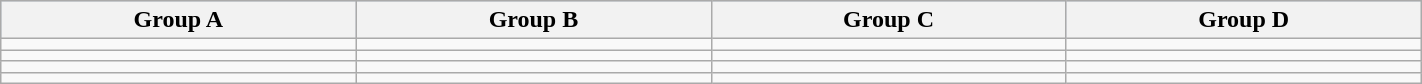<table class="wikitable" width=75%>
<tr bgcolor="lightsteelblue">
<th width=25%>Group A</th>
<th width=25%>Group B</th>
<th width=25%>Group C</th>
<th width=25%>Group D</th>
</tr>
<tr align=left>
<td></td>
<td></td>
<td></td>
<td></td>
</tr>
<tr align=left>
<td></td>
<td></td>
<td></td>
<td></td>
</tr>
<tr align=left>
<td></td>
<td></td>
<td></td>
<td></td>
</tr>
<tr align=left>
<td></td>
<td></td>
<td></td>
<td></td>
</tr>
</table>
